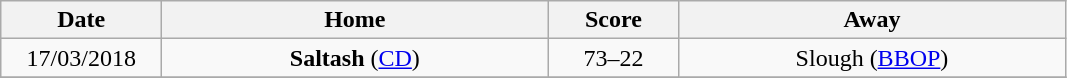<table class="wikitable" style="text-align: center">
<tr>
<th width=100>Date</th>
<th width=250>Home</th>
<th width=80>Score</th>
<th width=250>Away</th>
</tr>
<tr>
<td>17/03/2018</td>
<td><strong>Saltash</strong> (<a href='#'>CD</a>)</td>
<td>73–22</td>
<td>Slough (<a href='#'>BBOP</a>)</td>
</tr>
<tr>
</tr>
</table>
